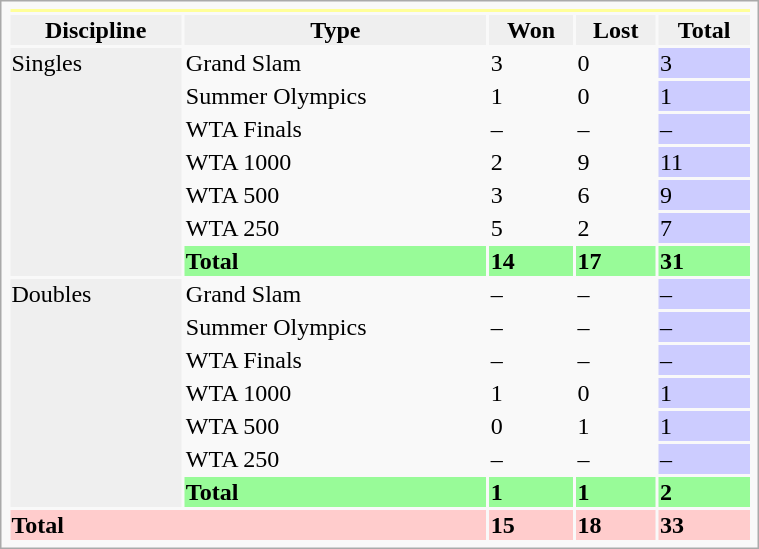<table class="infobox vcard vevent nowrap" width=40%>
<tr bgcolor=FFFF99>
<th colspan="5"></th>
</tr>
<tr style=background:#efefef;font-weight:bold>
<th>Discipline</th>
<th>Type</th>
<th>Won</th>
<th>Lost</th>
<th>Total</th>
</tr>
<tr>
<td rowspan="7" bgcolor="efefef">Singles</td>
<td>Grand Slam</td>
<td>3</td>
<td>0</td>
<td bgcolor="CCCCFF">3</td>
</tr>
<tr>
<td>Summer Olympics</td>
<td>1</td>
<td>0</td>
<td bgcolor="CCCCFF">1</td>
</tr>
<tr>
<td>WTA Finals</td>
<td>–</td>
<td>–</td>
<td bgcolor="CCCCFF">–</td>
</tr>
<tr>
<td>WTA 1000</td>
<td>2</td>
<td>9</td>
<td bgcolor="CCCCFF">11</td>
</tr>
<tr>
<td>WTA 500</td>
<td>3</td>
<td>6</td>
<td bgcolor="CCCCFF">9</td>
</tr>
<tr>
<td>WTA 250</td>
<td>5</td>
<td>2</td>
<td bgcolor="CCCCFF">7</td>
</tr>
<tr style=background:#98FB98;font-weight:bold>
<td>Total</td>
<td>14</td>
<td>17</td>
<td>31</td>
</tr>
<tr>
<td rowspan="7" bgcolor="efefef">Doubles</td>
<td>Grand Slam</td>
<td>–</td>
<td>–</td>
<td bgcolor="CCCCFF">–</td>
</tr>
<tr>
<td>Summer Olympics</td>
<td>–</td>
<td>–</td>
<td bgcolor="CCCCFF">–</td>
</tr>
<tr>
<td>WTA Finals</td>
<td>–</td>
<td>–</td>
<td bgcolor="CCCCFF">–</td>
</tr>
<tr>
<td>WTA 1000</td>
<td>1</td>
<td>0</td>
<td bgcolor="CCCCFF">1</td>
</tr>
<tr>
<td>WTA 500</td>
<td>0</td>
<td>1</td>
<td bgcolor="CCCCFF">1</td>
</tr>
<tr>
<td>WTA 250</td>
<td>–</td>
<td>–</td>
<td bgcolor="CCCCFF">–</td>
</tr>
<tr style=background:#98FB98;font-weight:bold>
<td>Total</td>
<td>1</td>
<td>1</td>
<td>2</td>
</tr>
<tr style=background:#FCC;font-weight:bold>
<td colspan="2">Total</td>
<td>15</td>
<td>18</td>
<td>33</td>
</tr>
</table>
